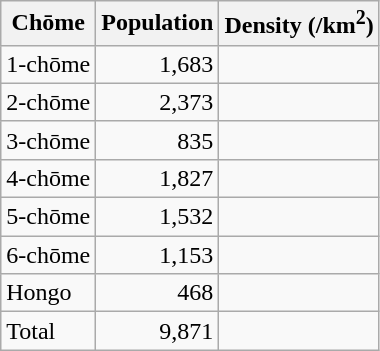<table class="wikitable">
<tr>
<th>Chōme</th>
<th>Population</th>
<th>Density (/km<sup>2</sup>)</th>
</tr>
<tr>
<td>1-chōme</td>
<td style="text-align:right;">1,683</td>
<td style="text-align:right;"></td>
</tr>
<tr>
<td>2-chōme</td>
<td style="text-align:right;">2,373</td>
<td style="text-align:right;"></td>
</tr>
<tr>
<td>3-chōme</td>
<td style="text-align:right;">835</td>
<td style="text-align:right;"></td>
</tr>
<tr>
<td>4-chōme</td>
<td style="text-align:right;">1,827</td>
<td style="text-align:right;"></td>
</tr>
<tr>
<td>5-chōme</td>
<td style="text-align:right;">1,532</td>
<td style="text-align:right;"></td>
</tr>
<tr>
<td>6-chōme</td>
<td style="text-align:right;">1,153</td>
<td style="text-align:right;"></td>
</tr>
<tr>
<td>Hongo</td>
<td style="text-align:right;">468</td>
<td style="text-align:right;"></td>
</tr>
<tr>
<td>Total</td>
<td style="text-align:right;">9,871</td>
<td style="text-align:right;"></td>
</tr>
</table>
